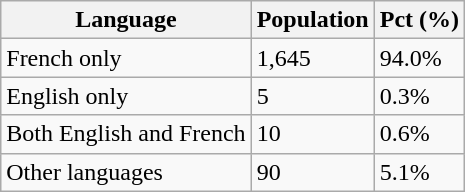<table class="wikitable">
<tr>
<th>Language</th>
<th>Population</th>
<th>Pct (%)</th>
</tr>
<tr>
<td>French only</td>
<td>1,645</td>
<td>94.0%</td>
</tr>
<tr>
<td>English only</td>
<td>5</td>
<td>0.3%</td>
</tr>
<tr>
<td>Both English and French</td>
<td>10</td>
<td>0.6%</td>
</tr>
<tr>
<td>Other languages</td>
<td>90</td>
<td>5.1%</td>
</tr>
</table>
